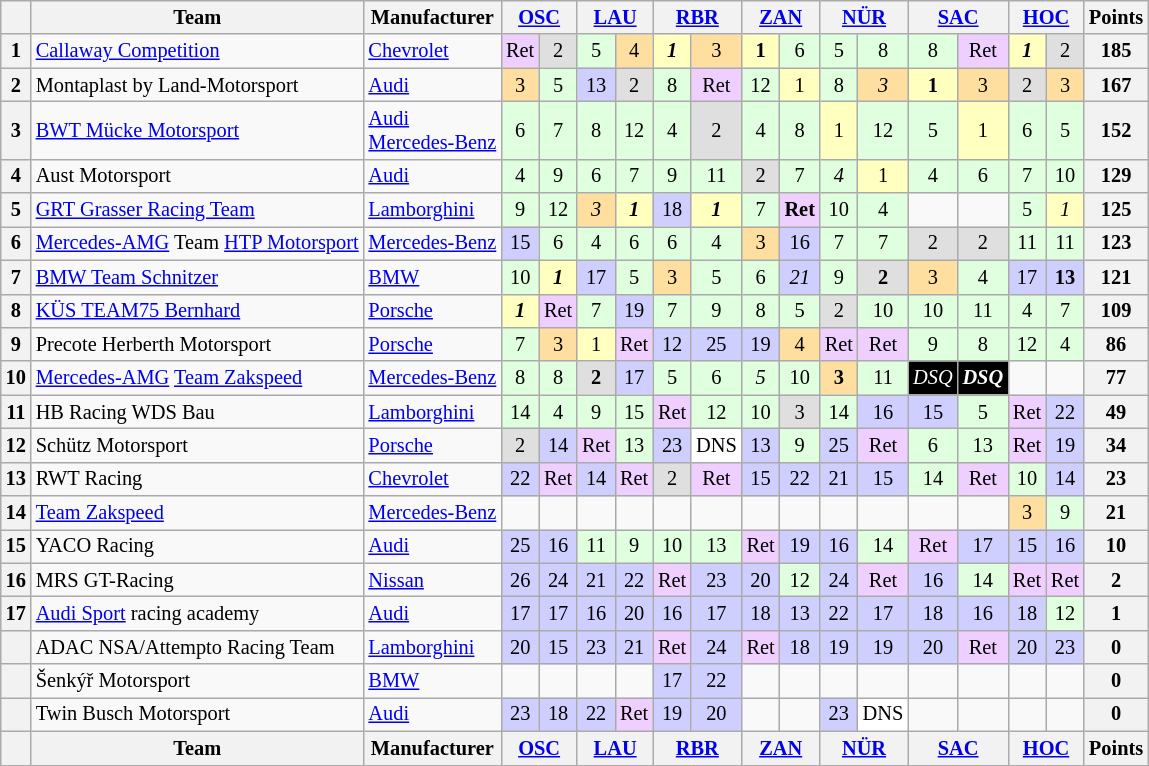<table class="wikitable" style="font-size: 85%; text-align:center;">
<tr>
<th></th>
<th>Team</th>
<th>Manufacturer</th>
<th colspan=2><a href='#'>OSC</a><br></th>
<th colspan=2><a href='#'>LAU</a><br></th>
<th colspan=2><a href='#'>RBR</a><br></th>
<th colspan=2><a href='#'>ZAN</a><br></th>
<th colspan=2><a href='#'>NÜR</a><br></th>
<th colspan=2><a href='#'>SAC</a><br></th>
<th colspan=2><a href='#'>HOC</a><br></th>
<th>Points</th>
</tr>
<tr>
<th>1</th>
<td align=left> <a href='#'>Callaway Competition</a></td>
<td align=left><a href='#'>Chevrolet</a></td>
<td style="background:#EFCFFF;">Ret</td>
<td style="background:#DFDFDF;">2</td>
<td style="background:#DFFFDF;">5</td>
<td style="background:#FFDF9F;">4</td>
<td style="background:#FFFFBF;"><strong><em>1</em></strong></td>
<td style="background:#FFDF9F;">3</td>
<td style="background:#FFFFBF;"><strong>1</strong></td>
<td style="background:#DFFFDF;">6</td>
<td style="background:#DFFFDF;">5</td>
<td style="background:#DFFFDF;">8</td>
<td style="background:#DFFFDF;">8</td>
<td style="background:#EFCFFF;">Ret</td>
<td style="background:#FFFFBF;"><strong><em>1</em></strong></td>
<td style="background:#DFDFDF;">2</td>
<th>185</th>
</tr>
<tr>
<th>2</th>
<td align=left> Montaplast by Land-Motorsport</td>
<td align=left><a href='#'>Audi</a></td>
<td style="background:#FFDF9F;">3</td>
<td style="background:#DFFFDF;">5</td>
<td style="background:#CFCFFF;">13</td>
<td style="background:#DFDFDF;">2</td>
<td style="background:#DFFFDF;">8</td>
<td style="background:#EFCFFF;">Ret</td>
<td style="background:#DFFFDF;">12</td>
<td style="background:#FFFFBF;">1</td>
<td style="background:#DFFFDF;">8</td>
<td style="background:#FFDF9F;"><em>3</em></td>
<td style="background:#FFFFBF;"><strong>1</strong></td>
<td style="background:#FFDF9F;">3</td>
<td style="background:#DFDFDF;">2</td>
<td style="background:#FFDF9F;">3</td>
<th>167</th>
</tr>
<tr>
<th>3</th>
<td align=left> <a href='#'>BWT Mücke Motorsport</a></td>
<td align=left><a href='#'>Audi</a><br><a href='#'>Mercedes-Benz</a></td>
<td style="background:#DFFFDF;">6</td>
<td style="background:#DFFFDF;">7</td>
<td style="background:#DFFFDF;">8</td>
<td style="background:#DFFFDF;">12</td>
<td style="background:#DFFFDF;">4</td>
<td style="background:#DFDFDF;">2</td>
<td style="background:#DFFFDF;">4</td>
<td style="background:#DFFFDF;">8</td>
<td style="background:#FFFFBF;">1</td>
<td style="background:#DFFFDF;">12</td>
<td style="background:#DFFFDF;">5</td>
<td style="background:#FFFFBF;">1</td>
<td style="background:#DFFFDF;">6</td>
<td style="background:#DFFFDF;">5</td>
<th>152</th>
</tr>
<tr>
<th>4</th>
<td align=left> Aust Motorsport</td>
<td align=left><a href='#'>Audi</a></td>
<td style="background:#DFFFDF;">4</td>
<td style="background:#DFFFDF;">9</td>
<td style="background:#DFFFDF;">6</td>
<td style="background:#DFFFDF;">7</td>
<td style="background:#DFFFDF;">9</td>
<td style="background:#DFFFDF;">11</td>
<td style="background:#DFDFDF;">2</td>
<td style="background:#DFFFDF;">7</td>
<td style="background:#DFFFDF;"><em>4</em></td>
<td style="background:#FFFFBF;">1</td>
<td style="background:#DFFFDF;">4</td>
<td style="background:#DFFFDF;">6</td>
<td style="background:#DFFFDF;">7</td>
<td style="background:#DFFFDF;">10</td>
<th>129</th>
</tr>
<tr>
<th>5</th>
<td align=left> <a href='#'>GRT Grasser Racing Team</a></td>
<td align=left><a href='#'>Lamborghini</a></td>
<td style="background:#DFFFDF;">9</td>
<td style="background:#DFFFDF;">12</td>
<td style="background:#FFDF9F;"><em>3</em></td>
<td style="background:#FFFFBF;"><strong><em>1</em></strong></td>
<td style="background:#CFCFFF;">18</td>
<td style="background:#FFFFBF;"><strong><em>1</em></strong></td>
<td style="background:#DFFFDF;">7</td>
<td style="background:#EFCFFF;"><strong>Ret</strong></td>
<td style="background:#DFFFDF;">10</td>
<td style="background:#DFFFDF;">4</td>
<td></td>
<td></td>
<td style="background:#DFFFDF;">5</td>
<td style="background:#FFFFBF;"><em>1</em></td>
<th>125</th>
</tr>
<tr>
<th>6</th>
<td align=left> <a href='#'>Mercedes-AMG</a> Team <a href='#'>HTP Motorsport</a></td>
<td align=left><a href='#'>Mercedes-Benz</a></td>
<td style="background:#CFCFFF;">15</td>
<td style="background:#DFFFDF;">6</td>
<td style="background:#DFFFDF;">4</td>
<td style="background:#DFFFDF;">6</td>
<td style="background:#DFFFDF;">6</td>
<td style="background:#DFFFDF;">4</td>
<td style="background:#FFDF9F;">3</td>
<td style="background:#CFCFFF;">16</td>
<td style="background:#DFFFDF;">7</td>
<td style="background:#DFFFDF;">7</td>
<td style="background:#DFDFDF;">2</td>
<td style="background:#DFDFDF;">2</td>
<td style="background:#DFFFDF;">11</td>
<td style="background:#DFFFDF;">11</td>
<th>123</th>
</tr>
<tr>
<th>7</th>
<td align=left> <a href='#'>BMW Team Schnitzer</a></td>
<td align=left><a href='#'>BMW</a></td>
<td style="background:#DFFFDF;">10</td>
<td style="background:#FFFFBF;"><strong><em>1</em></strong></td>
<td style="background:#CFCFFF;">17</td>
<td style="background:#DFFFDF;">5</td>
<td style="background:#FFDF9F;">3</td>
<td style="background:#DFFFDF;">5</td>
<td style="background:#DFFFDF;">6</td>
<td style="background:#CFCFFF;"><em>21</em></td>
<td style="background:#DFFFDF;">9</td>
<td style="background:#DFDFDF;"><strong>2</strong></td>
<td style="background:#FFDF9F;">3</td>
<td style="background:#DFFFDF;">4</td>
<td style="background:#CFCFFF;">17</td>
<td style="background:#CFCFFF;"><strong>13</strong></td>
<th>121</th>
</tr>
<tr>
<th>8</th>
<td align=left> <a href='#'>KÜS TEAM75 Bernhard</a></td>
<td align=left><a href='#'>Porsche</a></td>
<td style="background:#FFFFBF;"><strong><em>1</em></strong></td>
<td style="background:#EFCFFF;">Ret</td>
<td style="background:#DFFFDF;">7</td>
<td style="background:#CFCFFF;">19</td>
<td style="background:#DFFFDF;">7</td>
<td style="background:#DFFFDF;">9</td>
<td style="background:#DFFFDF;">8</td>
<td style="background:#DFFFDF;">5</td>
<td style="background:#DFDFDF;">2</td>
<td style="background:#DFFFDF;">10</td>
<td style="background:#DFFFDF;">10</td>
<td style="background:#DFFFDF;">11</td>
<td style="background:#DFFFDF;">4</td>
<td style="background:#DFFFDF;">7</td>
<th>109</th>
</tr>
<tr>
<th>9</th>
<td align=left> Precote Herberth Motorsport</td>
<td align=left><a href='#'>Porsche</a></td>
<td style="background:#DFFFDF;">7</td>
<td style="background:#FFDF9F;">3</td>
<td style="background:#FFFFBF;">1</td>
<td style="background:#EFCFFF;">Ret</td>
<td style="background:#CFCFFF;">12</td>
<td style="background:#CFCFFF;">25</td>
<td style="background:#CFCFFF;">19</td>
<td style="background:#FFDF9F;">4</td>
<td style="background:#EFCFFF;">Ret</td>
<td style="background:#EFCFFF;">Ret</td>
<td style="background:#DFFFDF;">9</td>
<td style="background:#DFFFDF;">8</td>
<td style="background:#DFFFDF;">12</td>
<td style="background:#DFFFDF;">4</td>
<th>86</th>
</tr>
<tr>
<th>10</th>
<td align=left> <a href='#'>Mercedes-AMG</a> <a href='#'>Team Zakspeed</a></td>
<td align=left><a href='#'>Mercedes-Benz</a></td>
<td style="background:#DFFFDF;">8</td>
<td style="background:#DFFFDF;">8</td>
<td style="background:#DFDFDF;"><strong>2</strong></td>
<td style="background:#CFCFFF;">17</td>
<td style="background:#DFFFDF;">5</td>
<td style="background:#DFFFDF;">6</td>
<td style="background:#DFFFDF;"><em>5</em></td>
<td style="background:#DFFFDF;">10</td>
<td style="background:#FFDF9F;"><strong>3</strong></td>
<td style="background:#DFFFDF;">11</td>
<td style="background:#000000; color:white;"><em>DSQ</em></td>
<td style="background:#000000; color:white;"><strong><em>DSQ</em></strong></td>
<td></td>
<td></td>
<th>77</th>
</tr>
<tr>
<th>11</th>
<td align=left> HB Racing WDS Bau</td>
<td align=left><a href='#'>Lamborghini</a></td>
<td style="background:#DFFFDF;">14</td>
<td style="background:#DFFFDF;">4</td>
<td style="background:#DFFFDF;">9</td>
<td style="background:#DFFFDF;">15</td>
<td style="background:#EFCFFF;">Ret</td>
<td style="background:#DFFFDF;">12</td>
<td style="background:#DFFFDF;">10</td>
<td style="background:#DFDFDF;">3</td>
<td style="background:#DFFFDF;">14</td>
<td style="background:#CFCFFF;">16</td>
<td style="background:#CFCFFF;">15</td>
<td style="background:#DFFFDF;">5</td>
<td style="background:#EFCFFF;">Ret</td>
<td style="background:#CFCFFF;">22</td>
<th>49</th>
</tr>
<tr>
<th>12</th>
<td align=left> Schütz Motorsport</td>
<td align=left><a href='#'>Porsche</a></td>
<td style="background:#DFDFDF;">2</td>
<td style="background:#CFCFFF;">14</td>
<td style="background:#EFCFFF;">Ret</td>
<td style="background:#DFFFDF;">13</td>
<td style="background:#CFCFFF;">23</td>
<td style="background:#FFFFFF;">DNS</td>
<td style="background:#CFCFFF;">13</td>
<td style="background:#DFFFDF;">9</td>
<td style="background:#CFCFFF;">25</td>
<td style="background:#EFCFFF;">Ret</td>
<td style="background:#DFFFDF;">6</td>
<td style="background:#DFFFDF;">13</td>
<td style="background:#EFCFFF;">Ret</td>
<td style="background:#CFCFFF;">19</td>
<th>34</th>
</tr>
<tr>
<th>13</th>
<td align=left> RWT Racing</td>
<td align=left><a href='#'>Chevrolet</a></td>
<td style="background:#CFCFFF;">22</td>
<td style="background:#EFCFFF;">Ret</td>
<td style="background:#CFCFFF;">14</td>
<td style="background:#EFCFFF;">Ret</td>
<td style="background:#DFDFDF;">2</td>
<td style="background:#EFCFFF;">Ret</td>
<td style="background:#CFCFFF;">15</td>
<td style="background:#CFCFFF;">22</td>
<td style="background:#CFCFFF;">21</td>
<td style="background:#CFCFFF;">15</td>
<td style="background:#DFFFDF;">14</td>
<td style="background:#EFCFFF;">Ret</td>
<td style="background:#DFFFDF;">10</td>
<td style="background:#CFCFFF;">14</td>
<th>23</th>
</tr>
<tr>
<th>14</th>
<td align=left> <a href='#'>Team Zakspeed</a></td>
<td align=left><a href='#'>Mercedes-Benz</a></td>
<td></td>
<td></td>
<td></td>
<td></td>
<td></td>
<td></td>
<td></td>
<td></td>
<td></td>
<td></td>
<td></td>
<td></td>
<td style="background:#FFDF9F;">3</td>
<td style="background:#DFFFDF;">9</td>
<th>21</th>
</tr>
<tr>
<th>15</th>
<td align=left> YACO Racing</td>
<td align=left><a href='#'>Audi</a></td>
<td style="background:#CFCFFF;">25</td>
<td style="background:#CFCFFF;">16</td>
<td style="background:#DFFFDF;">11</td>
<td style="background:#DFFFDF;">9</td>
<td style="background:#DFFFDF;">10</td>
<td style="background:#DFFFDF;">13</td>
<td style="background:#EFCFFF;">Ret</td>
<td style="background:#CFCFFF;">19</td>
<td style="background:#CFCFFF;">16</td>
<td style="background:#DFFFDF;">14</td>
<td style="background:#EFCFFF;">Ret</td>
<td style="background:#CFCFFF;">17</td>
<td style="background:#CFCFFF;">15</td>
<td style="background:#CFCFFF;">16</td>
<th>10</th>
</tr>
<tr>
<th>16</th>
<td align=left> MRS GT-Racing</td>
<td align=left><a href='#'>Nissan</a></td>
<td style="background:#CFCFFF;">26</td>
<td style="background:#CFCFFF;">24</td>
<td style="background:#CFCFFF;">21</td>
<td style="background:#CFCFFF;">22</td>
<td style="background:#EFCFFF;">Ret</td>
<td style="background:#CFCFFF;">23</td>
<td style="background:#CFCFFF;">20</td>
<td style="background:#DFFFDF;">12</td>
<td style="background:#CFCFFF;">24</td>
<td style="background:#EFCFFF;">Ret</td>
<td style="background:#CFCFFF;">16</td>
<td style="background:#DFFFDF;">14</td>
<td style="background:#EFCFFF;">Ret</td>
<td style="background:#EFCFFF;">Ret</td>
<th>2</th>
</tr>
<tr>
<th>17</th>
<td align=left> <a href='#'>Audi Sport</a> racing academy</td>
<td align=left><a href='#'>Audi</a></td>
<td style="background:#CFCFFF;">17</td>
<td style="background:#CFCFFF;">17</td>
<td style="background:#CFCFFF;">16</td>
<td style="background:#CFCFFF;">20</td>
<td style="background:#CFCFFF;">16</td>
<td style="background:#CFCFFF;">17</td>
<td style="background:#CFCFFF;">18</td>
<td style="background:#CFCFFF;">13</td>
<td style="background:#CFCFFF;">22</td>
<td style="background:#CFCFFF;">17</td>
<td style="background:#CFCFFF;">18</td>
<td style="background:#CFCFFF;">16</td>
<td style="background:#CFCFFF;">18</td>
<td style="background:#DFFFDF;">12</td>
<th>1</th>
</tr>
<tr>
<th></th>
<td align=left> ADAC NSA/Attempto Racing Team</td>
<td align=left><a href='#'>Lamborghini</a></td>
<td style="background:#CFCFFF;">20</td>
<td style="background:#CFCFFF;">15</td>
<td style="background:#CFCFFF;">23</td>
<td style="background:#CFCFFF;">21</td>
<td style="background:#EFCFFF;">Ret</td>
<td style="background:#CFCFFF;">24</td>
<td style="background:#EFCFFF;">Ret</td>
<td style="background:#CFCFFF;">18</td>
<td style="background:#CFCFFF;">19</td>
<td style="background:#CFCFFF;">19</td>
<td style="background:#CFCFFF;">20</td>
<td style="background:#EFCFFF;">Ret</td>
<td style="background:#CFCFFF;">20</td>
<td style="background:#CFCFFF;">23</td>
<th>0</th>
</tr>
<tr>
<th></th>
<td align=left> Šenkýř Motorsport</td>
<td align=left><a href='#'>BMW</a></td>
<td></td>
<td></td>
<td></td>
<td></td>
<td style="background:#CFCFFF;">17</td>
<td style="background:#CFCFFF;">22</td>
<td></td>
<td></td>
<td></td>
<td></td>
<td></td>
<td></td>
<td></td>
<td></td>
<th>0</th>
</tr>
<tr>
<th></th>
<td align=left> Twin Busch Motorsport</td>
<td align=left><a href='#'>Audi</a></td>
<td style="background:#CFCFFF;">23</td>
<td style="background:#CFCFFF;">18</td>
<td style="background:#CFCFFF;">22</td>
<td style="background:#EFCFFF;">Ret</td>
<td style="background:#CFCFFF;">19</td>
<td style="background:#CFCFFF;">20</td>
<td></td>
<td></td>
<td style="background:#CFCFFF;">23</td>
<td style="background:#FFFFFF;">DNS</td>
<td></td>
<td></td>
<td></td>
<td></td>
<th>0</th>
</tr>
<tr>
<th></th>
<th>Team</th>
<th>Manufacturer</th>
<th colspan=2><a href='#'>OSC</a><br></th>
<th colspan=2><a href='#'>LAU</a><br></th>
<th colspan=2><a href='#'>RBR</a><br></th>
<th colspan=2><a href='#'>ZAN</a><br></th>
<th colspan=2><a href='#'>NÜR</a><br></th>
<th colspan=2><a href='#'>SAC</a><br></th>
<th colspan=2><a href='#'>HOC</a><br></th>
<th>Points</th>
</tr>
</table>
